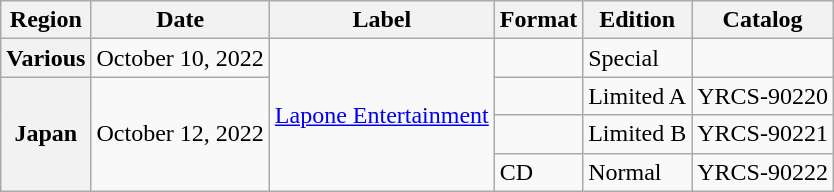<table class="wikitable plainrowheaders">
<tr>
<th>Region</th>
<th>Date</th>
<th>Label</th>
<th>Format</th>
<th>Edition</th>
<th>Catalog</th>
</tr>
<tr>
<th scope="row">Various</th>
<td>October 10, 2022</td>
<td rowspan="4"><a href='#'>Lapone Entertainment</a></td>
<td></td>
<td>Special</td>
<td></td>
</tr>
<tr>
<th rowspan="3" scope="row">Japan</th>
<td rowspan="3">October 12, 2022</td>
<td></td>
<td>Limited A</td>
<td>YRCS-90220</td>
</tr>
<tr>
<td></td>
<td>Limited B</td>
<td>YRCS-90221</td>
</tr>
<tr>
<td>CD</td>
<td>Normal</td>
<td>YRCS-90222</td>
</tr>
</table>
